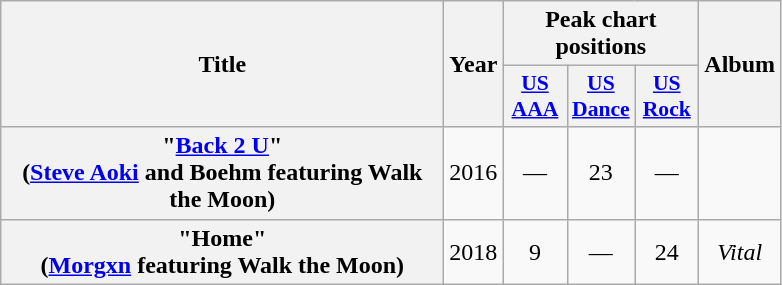<table class="wikitable plainrowheaders" style="text-align:center;">
<tr>
<th scope="col" rowspan="2" style="width:18em;">Title</th>
<th scope="col" rowspan="2">Year</th>
<th scope="col" colspan="3">Peak chart positions</th>
<th scope="col" rowspan="2">Album</th>
</tr>
<tr>
<th scope="col" style="width:2.5em;font-size:90%;"><a href='#'>US<br>AAA</a><br></th>
<th scope="col" style="width:2.5em;font-size:90%;"><a href='#'>US<br>Dance</a><br></th>
<th scope="col" style="width:2.5em;font-size:90%;"><a href='#'>US<br>Rock</a><br></th>
</tr>
<tr>
<th scope="row">"<a href='#'>Back 2 U</a>"<br><span>(<a href='#'>Steve Aoki</a> and Boehm featuring Walk the Moon)</span></th>
<td>2016</td>
<td>—</td>
<td>23</td>
<td>—</td>
<td></td>
</tr>
<tr>
<th scope="row">"Home"<br><span>(<a href='#'>Morgxn</a> featuring Walk the Moon)</span></th>
<td>2018</td>
<td>9</td>
<td>—</td>
<td>24</td>
<td><em>Vital</em></td>
</tr>
</table>
